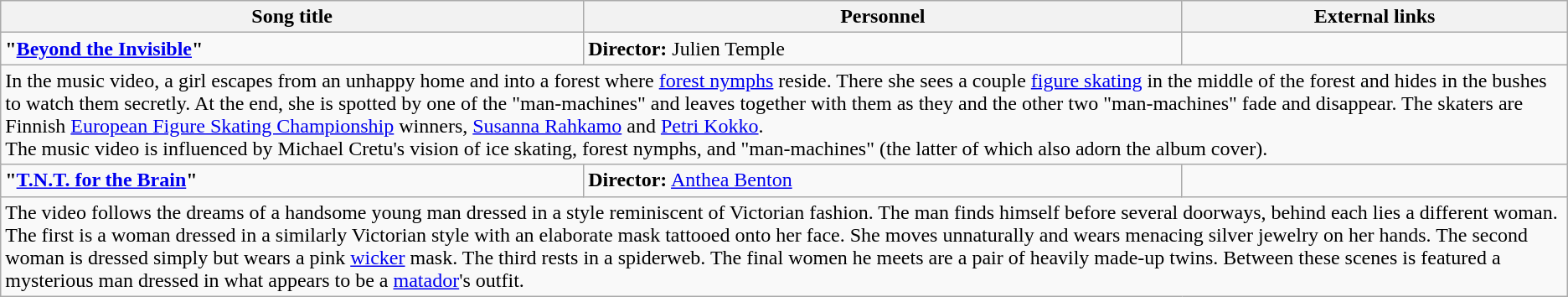<table class="wikitable">
<tr>
<th>Song title</th>
<th>Personnel</th>
<th>External links</th>
</tr>
<tr>
<td><strong>"<a href='#'>Beyond the Invisible</a>"</strong></td>
<td><strong>Director:</strong> Julien Temple</td>
<td></td>
</tr>
<tr>
<td colspan="6">In the music video, a girl escapes from an unhappy home and into a forest where <a href='#'>forest nymphs</a> reside. There she sees a couple <a href='#'>figure skating</a> in the middle of the forest and hides in the bushes to watch them secretly. At the end, she is spotted by one of the "man-machines" and leaves together with them as they and the other two "man-machines" fade and disappear. The skaters are Finnish <a href='#'>European Figure Skating Championship</a> winners, <a href='#'>Susanna Rahkamo</a> and <a href='#'>Petri Kokko</a>.<br>The music video is influenced by Michael Cretu's vision of ice skating, forest nymphs, and "man-machines" (the latter of which also adorn the album cover).</td>
</tr>
<tr>
<td><strong>"<a href='#'>T.N.T. for the Brain</a>"</strong></td>
<td><strong>Director:</strong> <a href='#'>Anthea Benton</a></td>
<td></td>
</tr>
<tr>
<td colspan="6">The video follows the dreams of a handsome young man dressed in a style reminiscent of Victorian fashion. The man finds himself before several doorways, behind each lies a different woman.  The first is a woman dressed in a similarly Victorian style with an elaborate mask tattooed onto her face.  She moves unnaturally and wears menacing silver jewelry on her hands. The second woman is dressed simply but wears a pink <a href='#'>wicker</a> mask. The third rests in a spiderweb. The final women he meets are a pair of heavily made-up twins. Between these scenes is featured a mysterious man dressed in what appears to be a <a href='#'>matador</a>'s outfit.</td>
</tr>
</table>
